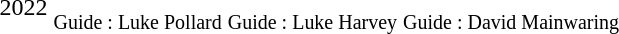<table>
<tr>
<td>2022<br></td>
<td><br><small>Guide : Luke Pollard</small></td>
<td><br><small>Guide : Luke Harvey</small></td>
<td><br><small>Guide : David Mainwaring</small></td>
</tr>
</table>
